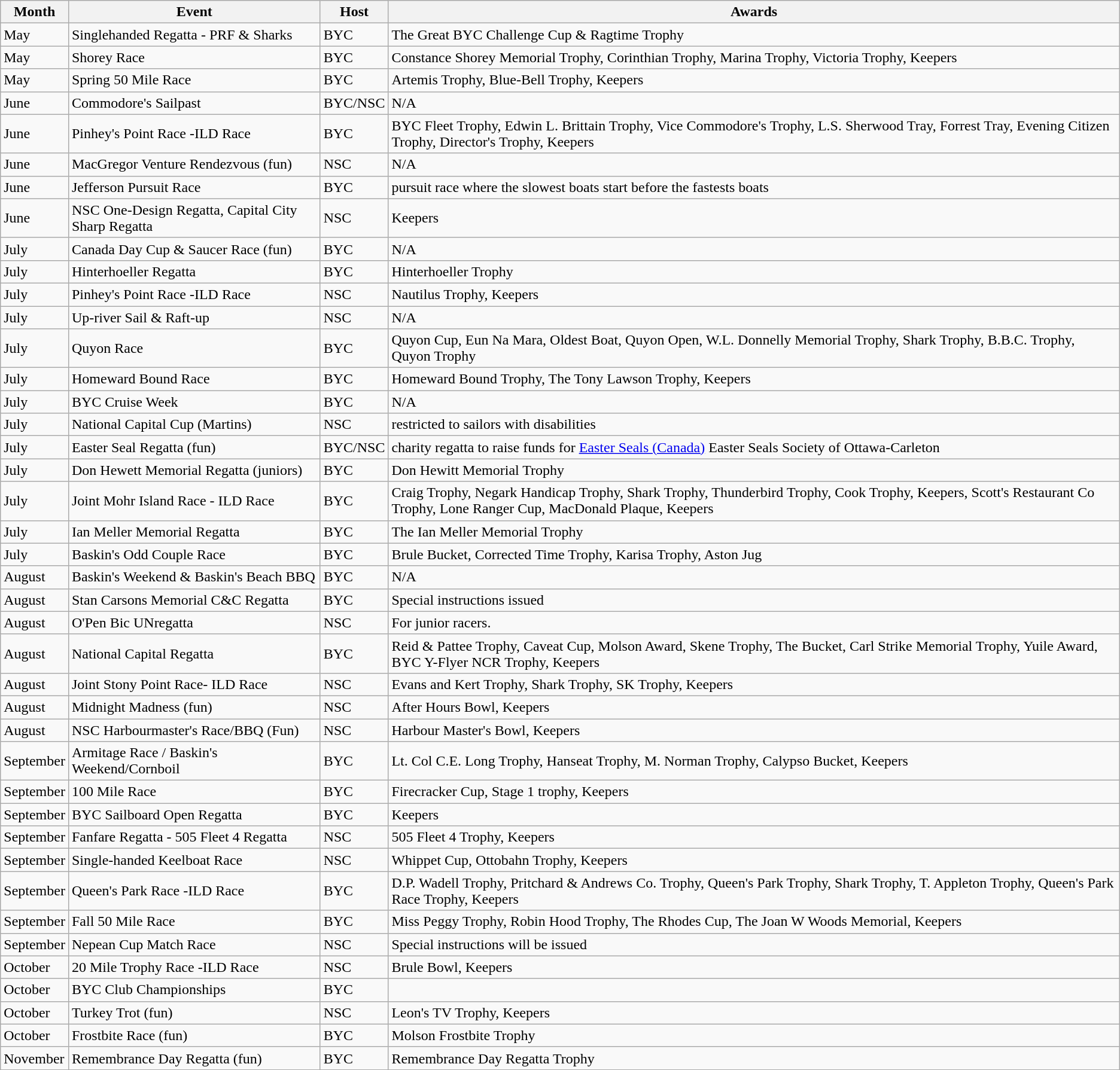<table class="wikitable">
<tr>
<th>Month</th>
<th>Event</th>
<th>Host</th>
<th>Awards</th>
</tr>
<tr>
<td>May</td>
<td>Singlehanded Regatta - PRF & Sharks</td>
<td>BYC</td>
<td>The Great BYC Challenge Cup & Ragtime Trophy</td>
</tr>
<tr>
<td>May</td>
<td>Shorey Race</td>
<td>BYC</td>
<td>Constance Shorey Memorial Trophy, Corinthian Trophy, Marina Trophy, Victoria Trophy, Keepers</td>
</tr>
<tr>
<td>May</td>
<td>Spring 50 Mile Race</td>
<td>BYC</td>
<td>Artemis Trophy, Blue-Bell Trophy, Keepers</td>
</tr>
<tr>
<td>June</td>
<td>Commodore's Sailpast</td>
<td>BYC/NSC</td>
<td>N/A</td>
</tr>
<tr>
<td>June</td>
<td>Pinhey's Point Race -ILD Race</td>
<td>BYC</td>
<td>BYC Fleet Trophy, Edwin L. Brittain Trophy, Vice Commodore's Trophy, L.S. Sherwood Tray, Forrest Tray, Evening Citizen Trophy, Director's Trophy, Keepers</td>
</tr>
<tr>
<td>June</td>
<td>MacGregor Venture Rendezvous (fun)</td>
<td>NSC</td>
<td>N/A</td>
</tr>
<tr>
<td>June</td>
<td>Jefferson Pursuit Race</td>
<td>BYC</td>
<td>pursuit race where the slowest boats start before the fastests boats</td>
</tr>
<tr>
<td>June</td>
<td>NSC One-Design Regatta, Capital City Sharp Regatta</td>
<td>NSC</td>
<td>Keepers</td>
</tr>
<tr>
<td>July</td>
<td>Canada Day Cup & Saucer Race (fun)</td>
<td>BYC</td>
<td>N/A</td>
</tr>
<tr>
<td>July</td>
<td>Hinterhoeller Regatta</td>
<td>BYC</td>
<td>Hinterhoeller Trophy</td>
</tr>
<tr>
<td>July</td>
<td>Pinhey's Point Race -ILD Race</td>
<td>NSC</td>
<td>Nautilus Trophy, Keepers</td>
</tr>
<tr>
<td>July</td>
<td>Up-river Sail & Raft-up</td>
<td>NSC</td>
<td>N/A</td>
</tr>
<tr>
<td>July</td>
<td>Quyon Race</td>
<td>BYC</td>
<td>Quyon Cup, Eun Na Mara, Oldest Boat, Quyon Open, W.L. Donnelly Memorial Trophy, Shark Trophy, B.B.C. Trophy, Quyon Trophy</td>
</tr>
<tr>
<td>July</td>
<td>Homeward Bound Race</td>
<td>BYC</td>
<td>Homeward Bound Trophy, The Tony Lawson Trophy, Keepers</td>
</tr>
<tr>
<td>July</td>
<td>BYC Cruise Week</td>
<td>BYC</td>
<td>N/A</td>
</tr>
<tr>
<td>July</td>
<td>National Capital Cup (Martins)</td>
<td>NSC</td>
<td>restricted to sailors with disabilities</td>
</tr>
<tr>
<td>July</td>
<td>Easter Seal Regatta (fun)</td>
<td>BYC/NSC</td>
<td>charity regatta to raise funds for <a href='#'>Easter Seals (Canada)</a> Easter Seals Society of Ottawa-Carleton</td>
</tr>
<tr>
<td>July</td>
<td>Don Hewett Memorial Regatta (juniors)</td>
<td>BYC</td>
<td>Don Hewitt Memorial Trophy</td>
</tr>
<tr>
<td>July</td>
<td>Joint Mohr Island Race - ILD Race</td>
<td>BYC</td>
<td>Craig Trophy, Negark Handicap Trophy, Shark Trophy, Thunderbird Trophy, Cook Trophy, Keepers, Scott's Restaurant Co Trophy, Lone Ranger Cup, MacDonald Plaque, Keepers</td>
</tr>
<tr>
<td>July</td>
<td>Ian Meller Memorial Regatta</td>
<td>BYC</td>
<td>The Ian Meller Memorial Trophy</td>
</tr>
<tr>
<td>July</td>
<td>Baskin's Odd Couple Race</td>
<td>BYC</td>
<td>Brule Bucket, Corrected Time Trophy, Karisa Trophy, Aston Jug</td>
</tr>
<tr>
<td>August</td>
<td>Baskin's Weekend & Baskin's Beach BBQ</td>
<td>BYC</td>
<td>N/A</td>
</tr>
<tr>
<td>August</td>
<td>Stan Carsons Memorial C&C Regatta</td>
<td>BYC</td>
<td>Special instructions issued</td>
</tr>
<tr>
<td>August</td>
<td>O'Pen Bic UNregatta</td>
<td>NSC</td>
<td>For junior racers.</td>
</tr>
<tr>
<td>August</td>
<td>National Capital Regatta</td>
<td>BYC</td>
<td>Reid & Pattee Trophy, Caveat Cup, Molson Award, Skene Trophy, The Bucket, Carl Strike Memorial Trophy, Yuile Award, BYC Y-Flyer NCR Trophy, Keepers</td>
</tr>
<tr>
<td>August</td>
<td>Joint Stony Point Race- ILD Race</td>
<td>NSC</td>
<td>Evans and Kert Trophy, Shark Trophy, SK Trophy, Keepers</td>
</tr>
<tr>
<td>August</td>
<td>Midnight Madness (fun)</td>
<td>NSC</td>
<td>After Hours Bowl, Keepers</td>
</tr>
<tr>
<td>August</td>
<td>NSC Harbourmaster's Race/BBQ (Fun)</td>
<td>NSC</td>
<td>Harbour Master's Bowl, Keepers</td>
</tr>
<tr>
<td>September</td>
<td>Armitage Race / Baskin's Weekend/Cornboil</td>
<td>BYC</td>
<td>Lt. Col C.E. Long Trophy, Hanseat Trophy, M. Norman Trophy, Calypso Bucket, Keepers</td>
</tr>
<tr>
<td>September</td>
<td>100 Mile Race</td>
<td>BYC</td>
<td>Firecracker Cup, Stage 1 trophy, Keepers</td>
</tr>
<tr>
<td>September</td>
<td>BYC Sailboard Open Regatta</td>
<td>BYC</td>
<td>Keepers</td>
</tr>
<tr>
<td>September</td>
<td>Fanfare Regatta - 505 Fleet 4 Regatta</td>
<td>NSC</td>
<td>505 Fleet 4 Trophy, Keepers</td>
</tr>
<tr>
<td>September</td>
<td>Single-handed Keelboat Race</td>
<td>NSC</td>
<td>Whippet Cup, Ottobahn Trophy, Keepers</td>
</tr>
<tr>
<td>September</td>
<td>Queen's Park Race -ILD Race</td>
<td>BYC</td>
<td>D.P. Wadell Trophy, Pritchard & Andrews Co. Trophy, Queen's Park Trophy, Shark Trophy, T. Appleton Trophy, Queen's Park Race Trophy, Keepers</td>
</tr>
<tr>
<td>September</td>
<td>Fall 50 Mile Race</td>
<td>BYC</td>
<td>Miss Peggy Trophy, Robin Hood Trophy, The Rhodes Cup, The Joan W Woods Memorial, Keepers</td>
</tr>
<tr>
<td>September</td>
<td>Nepean Cup Match Race</td>
<td>NSC</td>
<td>Special instructions will be issued</td>
</tr>
<tr>
<td>October</td>
<td>20 Mile Trophy Race -ILD Race</td>
<td>NSC</td>
<td>Brule Bowl, Keepers</td>
</tr>
<tr>
<td>October</td>
<td>BYC Club Championships</td>
<td>BYC</td>
<td></td>
</tr>
<tr>
<td>October</td>
<td>Turkey Trot (fun)</td>
<td>NSC</td>
<td>Leon's TV Trophy, Keepers</td>
</tr>
<tr>
<td>October</td>
<td>Frostbite Race (fun)</td>
<td>BYC</td>
<td>Molson Frostbite Trophy</td>
</tr>
<tr>
<td>November</td>
<td>Remembrance Day Regatta (fun)</td>
<td>BYC</td>
<td>Remembrance Day Regatta Trophy</td>
</tr>
<tr>
</tr>
</table>
